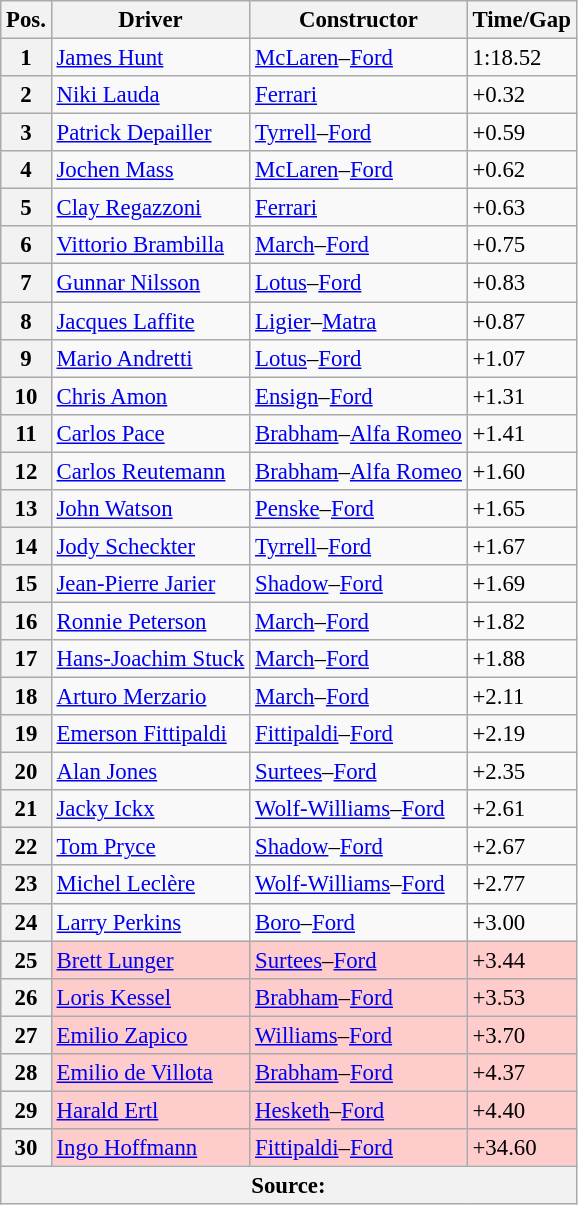<table class="wikitable sortable" style="font-size: 95%">
<tr>
<th>Pos.</th>
<th>Driver</th>
<th>Constructor</th>
<th>Time/Gap</th>
</tr>
<tr>
<th>1</th>
<td> <a href='#'>James Hunt</a></td>
<td><a href='#'>McLaren</a>–<a href='#'>Ford</a></td>
<td>1:18.52</td>
</tr>
<tr>
<th>2</th>
<td> <a href='#'>Niki Lauda</a></td>
<td><a href='#'>Ferrari</a></td>
<td>+0.32</td>
</tr>
<tr>
<th>3</th>
<td> <a href='#'>Patrick Depailler</a></td>
<td><a href='#'>Tyrrell</a>–<a href='#'>Ford</a></td>
<td>+0.59</td>
</tr>
<tr>
<th>4</th>
<td> <a href='#'>Jochen Mass</a></td>
<td><a href='#'>McLaren</a>–<a href='#'>Ford</a></td>
<td>+0.62</td>
</tr>
<tr>
<th>5</th>
<td> <a href='#'>Clay Regazzoni</a></td>
<td><a href='#'>Ferrari</a></td>
<td>+0.63</td>
</tr>
<tr>
<th>6</th>
<td> <a href='#'>Vittorio Brambilla</a></td>
<td><a href='#'>March</a>–<a href='#'>Ford</a></td>
<td>+0.75</td>
</tr>
<tr>
<th>7</th>
<td> <a href='#'>Gunnar Nilsson</a></td>
<td><a href='#'>Lotus</a>–<a href='#'>Ford</a></td>
<td>+0.83</td>
</tr>
<tr>
<th>8</th>
<td> <a href='#'>Jacques Laffite</a></td>
<td><a href='#'>Ligier</a>–<a href='#'>Matra</a></td>
<td>+0.87</td>
</tr>
<tr>
<th>9</th>
<td> <a href='#'>Mario Andretti</a></td>
<td><a href='#'>Lotus</a>–<a href='#'>Ford</a></td>
<td>+1.07</td>
</tr>
<tr>
<th>10</th>
<td> <a href='#'>Chris Amon</a></td>
<td><a href='#'>Ensign</a>–<a href='#'>Ford</a></td>
<td>+1.31</td>
</tr>
<tr>
<th>11</th>
<td> <a href='#'>Carlos Pace</a></td>
<td><a href='#'>Brabham</a>–<a href='#'>Alfa Romeo</a></td>
<td>+1.41</td>
</tr>
<tr>
<th>12</th>
<td> <a href='#'>Carlos Reutemann</a></td>
<td><a href='#'>Brabham</a>–<a href='#'>Alfa Romeo</a></td>
<td>+1.60</td>
</tr>
<tr>
<th>13</th>
<td> <a href='#'>John Watson</a></td>
<td><a href='#'>Penske</a>–<a href='#'>Ford</a></td>
<td>+1.65</td>
</tr>
<tr>
<th>14</th>
<td> <a href='#'>Jody Scheckter</a></td>
<td><a href='#'>Tyrrell</a>–<a href='#'>Ford</a></td>
<td>+1.67</td>
</tr>
<tr>
<th>15</th>
<td> <a href='#'>Jean-Pierre Jarier</a></td>
<td><a href='#'>Shadow</a>–<a href='#'>Ford</a></td>
<td>+1.69</td>
</tr>
<tr>
<th>16</th>
<td> <a href='#'>Ronnie Peterson</a></td>
<td><a href='#'>March</a>–<a href='#'>Ford</a></td>
<td>+1.82</td>
</tr>
<tr>
<th>17</th>
<td> <a href='#'>Hans-Joachim Stuck</a></td>
<td><a href='#'>March</a>–<a href='#'>Ford</a></td>
<td>+1.88</td>
</tr>
<tr>
<th>18</th>
<td> <a href='#'>Arturo Merzario</a></td>
<td><a href='#'>March</a>–<a href='#'>Ford</a></td>
<td>+2.11</td>
</tr>
<tr>
<th>19</th>
<td> <a href='#'>Emerson Fittipaldi</a></td>
<td><a href='#'>Fittipaldi</a>–<a href='#'>Ford</a></td>
<td>+2.19</td>
</tr>
<tr>
<th>20</th>
<td> <a href='#'>Alan Jones</a></td>
<td><a href='#'>Surtees</a>–<a href='#'>Ford</a></td>
<td>+2.35</td>
</tr>
<tr>
<th>21</th>
<td> <a href='#'>Jacky Ickx</a></td>
<td><a href='#'>Wolf-Williams</a>–<a href='#'>Ford</a></td>
<td>+2.61</td>
</tr>
<tr>
<th>22</th>
<td> <a href='#'>Tom Pryce</a></td>
<td><a href='#'>Shadow</a>–<a href='#'>Ford</a></td>
<td>+2.67</td>
</tr>
<tr>
<th>23</th>
<td> <a href='#'>Michel Leclère</a></td>
<td><a href='#'>Wolf-Williams</a>–<a href='#'>Ford</a></td>
<td>+2.77</td>
</tr>
<tr>
<th>24</th>
<td> <a href='#'>Larry Perkins</a></td>
<td><a href='#'>Boro</a>–<a href='#'>Ford</a></td>
<td>+3.00</td>
</tr>
<tr style="background:#ffcccc;">
<th>25</th>
<td> <a href='#'>Brett Lunger</a></td>
<td><a href='#'>Surtees</a>–<a href='#'>Ford</a></td>
<td>+3.44</td>
</tr>
<tr style="background:#ffcccc;">
<th>26</th>
<td> <a href='#'>Loris Kessel</a></td>
<td><a href='#'>Brabham</a>–<a href='#'>Ford</a></td>
<td>+3.53</td>
</tr>
<tr style="background:#ffcccc;">
<th>27</th>
<td> <a href='#'>Emilio Zapico</a></td>
<td><a href='#'>Williams</a>–<a href='#'>Ford</a></td>
<td>+3.70</td>
</tr>
<tr style="background:#ffcccc;">
<th>28</th>
<td> <a href='#'>Emilio de Villota</a></td>
<td><a href='#'>Brabham</a>–<a href='#'>Ford</a></td>
<td>+4.37</td>
</tr>
<tr style="background:#ffcccc;">
<th>29</th>
<td> <a href='#'>Harald Ertl</a></td>
<td><a href='#'>Hesketh</a>–<a href='#'>Ford</a></td>
<td>+4.40</td>
</tr>
<tr style="background:#ffcccc;">
<th>30</th>
<td> <a href='#'>Ingo Hoffmann</a></td>
<td><a href='#'>Fittipaldi</a>–<a href='#'>Ford</a></td>
<td>+34.60</td>
</tr>
<tr>
<th colspan=4>Source:</th>
</tr>
</table>
